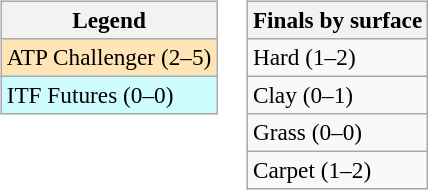<table>
<tr valign=top>
<td><br><table class=wikitable style=font-size:97%>
<tr>
<th>Legend</th>
</tr>
<tr bgcolor=moccasin>
<td>ATP Challenger (2–5)</td>
</tr>
<tr bgcolor=cffcff>
<td>ITF Futures (0–0)</td>
</tr>
</table>
</td>
<td><br><table class=wikitable style=font-size:97%>
<tr>
<th>Finals by surface</th>
</tr>
<tr>
<td>Hard (1–2)</td>
</tr>
<tr>
<td>Clay (0–1)</td>
</tr>
<tr>
<td>Grass (0–0)</td>
</tr>
<tr>
<td>Carpet (1–2)</td>
</tr>
</table>
</td>
</tr>
</table>
